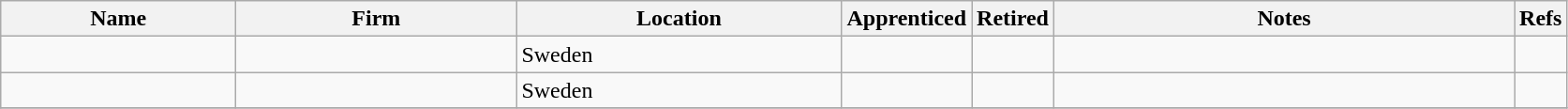<table class="sortable wikitable sort-under">
<tr>
<th style="width:10em;">Name</th>
<th style="width:12em;">Firm</th>
<th style="width:14em;">Location</th>
<th style="width:1.5em;">Apprenticed</th>
<th style="width:1.5em;">Retired</th>
<th style="width:20em;" class=unsortable>Notes</th>
<th style="width: 1em;" class=unsortable>Refs</th>
</tr>
<tr>
<td></td>
<td></td>
<td>Sweden</td>
<td></td>
<td></td>
<td></td>
<td></td>
</tr>
<tr>
<td></td>
<td></td>
<td>Sweden</td>
<td></td>
<td></td>
<td></td>
<td></td>
</tr>
<tr>
</tr>
</table>
